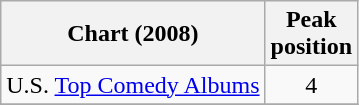<table class="wikitable sortable">
<tr>
<th>Chart (2008)</th>
<th>Peak<br>position</th>
</tr>
<tr>
<td>U.S. <a href='#'>Top Comedy Albums</a></td>
<td align="center">4</td>
</tr>
<tr>
</tr>
</table>
